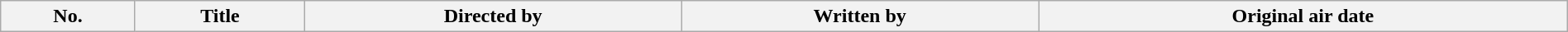<table class="wikitable plainrowheaders" style="width:100%; background:#fff;">
<tr>
<th style="background:#;">No.</th>
<th style="background:#;">Title</th>
<th style="background:#;">Directed by</th>
<th style="background:#;">Written by</th>
<th style="background:#;">Original air date<br>




</th>
</tr>
</table>
